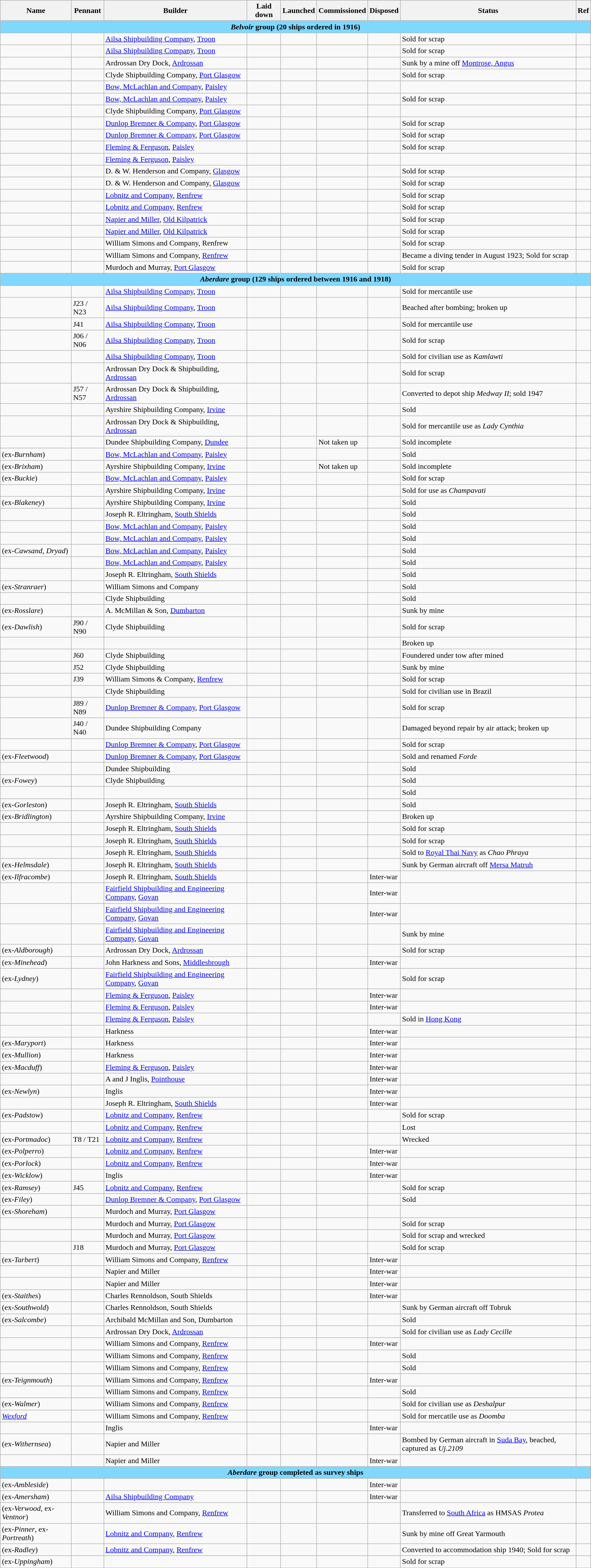<table class="sortable wikitable">
<tr>
<th>Name</th>
<th>Pennant</th>
<th>Builder</th>
<th>Laid down</th>
<th>Launched</th>
<th>Commissioned</th>
<th>Disposed</th>
<th>Status</th>
<th>Ref</th>
</tr>
<tr>
<th colspan="10" style="background: #80D8FF;"><em>Belvoir</em> group (20 ships ordered in 1916)</th>
</tr>
<tr>
<td></td>
<td></td>
<td><a href='#'>Ailsa Shipbuilding Company</a>, <a href='#'>Troon</a></td>
<td></td>
<td></td>
<td></td>
<td></td>
<td>Sold for scrap</td>
<td></td>
</tr>
<tr>
<td></td>
<td></td>
<td><a href='#'>Ailsa Shipbuilding Company</a>, <a href='#'>Troon</a></td>
<td></td>
<td></td>
<td></td>
<td></td>
<td>Sold for scrap</td>
<td></td>
</tr>
<tr>
<td></td>
<td></td>
<td>Ardrossan Dry Dock, <a href='#'>Ardrossan</a></td>
<td></td>
<td></td>
<td></td>
<td></td>
<td>Sunk by a mine off <a href='#'>Montrose, Angus</a></td>
<td></td>
</tr>
<tr>
<td></td>
<td></td>
<td>Clyde Shipbuilding Company, <a href='#'>Port Glasgow</a></td>
<td></td>
<td></td>
<td></td>
<td></td>
<td>Sold for scrap</td>
<td></td>
</tr>
<tr>
<td></td>
<td></td>
<td><a href='#'>Bow, McLachlan and Company</a>, <a href='#'>Paisley</a></td>
<td></td>
<td></td>
<td></td>
<td></td>
<td></td>
<td></td>
</tr>
<tr>
<td></td>
<td></td>
<td><a href='#'>Bow, McLachlan and Company</a>, <a href='#'>Paisley</a></td>
<td></td>
<td></td>
<td></td>
<td></td>
<td>Sold for scrap</td>
<td></td>
</tr>
<tr>
<td></td>
<td></td>
<td>Clyde Shipbuilding Company, <a href='#'>Port Glasgow</a></td>
<td></td>
<td></td>
<td></td>
<td></td>
<td></td>
<td></td>
</tr>
<tr>
<td></td>
<td></td>
<td><a href='#'>Dunlop Bremner & Company</a>, <a href='#'>Port Glasgow</a></td>
<td></td>
<td></td>
<td></td>
<td></td>
<td>Sold for scrap</td>
<td></td>
</tr>
<tr>
<td></td>
<td></td>
<td><a href='#'>Dunlop Bremner & Company</a>, <a href='#'>Port Glasgow</a></td>
<td></td>
<td></td>
<td></td>
<td></td>
<td>Sold for scrap</td>
<td></td>
</tr>
<tr>
<td></td>
<td></td>
<td><a href='#'>Fleming & Ferguson</a>, <a href='#'>Paisley</a></td>
<td></td>
<td></td>
<td></td>
<td></td>
<td>Sold for scrap</td>
<td></td>
</tr>
<tr>
<td></td>
<td></td>
<td><a href='#'>Fleming & Ferguson</a>, <a href='#'>Paisley</a></td>
<td></td>
<td></td>
<td></td>
<td></td>
<td></td>
<td></td>
</tr>
<tr>
<td></td>
<td></td>
<td>D. & W. Henderson and Company, <a href='#'>Glasgow</a></td>
<td></td>
<td></td>
<td></td>
<td></td>
<td>Sold for scrap</td>
<td></td>
</tr>
<tr>
<td></td>
<td></td>
<td>D. & W. Henderson and Company, <a href='#'>Glasgow</a></td>
<td></td>
<td></td>
<td></td>
<td></td>
<td>Sold for scrap</td>
<td></td>
</tr>
<tr>
<td></td>
<td></td>
<td><a href='#'>Lobnitz and Company</a>, <a href='#'>Renfrew</a></td>
<td></td>
<td></td>
<td></td>
<td></td>
<td>Sold for scrap</td>
<td></td>
</tr>
<tr>
<td></td>
<td></td>
<td><a href='#'>Lobnitz and Company</a>, <a href='#'>Renfrew</a></td>
<td></td>
<td></td>
<td></td>
<td></td>
<td>Sold for scrap</td>
<td></td>
</tr>
<tr>
<td></td>
<td></td>
<td><a href='#'>Napier and Miller</a>, <a href='#'>Old Kilpatrick</a></td>
<td></td>
<td></td>
<td></td>
<td></td>
<td>Sold for scrap</td>
<td></td>
</tr>
<tr>
<td></td>
<td></td>
<td><a href='#'>Napier and Miller</a>, <a href='#'>Old Kilpatrick</a></td>
<td></td>
<td></td>
<td></td>
<td></td>
<td>Sold for scrap</td>
<td></td>
</tr>
<tr>
<td></td>
<td></td>
<td>William Simons and Company, Renfrew</td>
<td></td>
<td></td>
<td></td>
<td></td>
<td>Sold for scrap</td>
<td></td>
</tr>
<tr>
<td></td>
<td></td>
<td>William Simons and Company, <a href='#'>Renfrew</a></td>
<td></td>
<td></td>
<td></td>
<td></td>
<td>Became a diving tender in August 1923; Sold for scrap</td>
<td></td>
</tr>
<tr>
<td></td>
<td></td>
<td>Murdoch and Murray, <a href='#'>Port Glasgow</a></td>
<td></td>
<td></td>
<td></td>
<td></td>
<td>Sold for scrap</td>
<td></td>
</tr>
<tr>
<th colspan="10" style="background: #80D8FF;"><em>Aberdare</em> group (129 ships ordered between 1916 and 1918)</th>
</tr>
<tr>
<td></td>
<td></td>
<td><a href='#'>Ailsa Shipbuilding Company</a>, <a href='#'>Troon</a></td>
<td></td>
<td></td>
<td></td>
<td></td>
<td>Sold for mercantile use</td>
<td></td>
</tr>
<tr>
<td></td>
<td>J23 / N23</td>
<td><a href='#'>Ailsa Shipbuilding Company</a>, <a href='#'>Troon</a></td>
<td></td>
<td></td>
<td></td>
<td></td>
<td>Beached after bombing; broken up</td>
<td></td>
</tr>
<tr>
<td></td>
<td>J41</td>
<td><a href='#'>Ailsa Shipbuilding Company</a>, <a href='#'>Troon</a></td>
<td></td>
<td></td>
<td></td>
<td></td>
<td>Sold for mercantile use</td>
<td></td>
</tr>
<tr>
<td></td>
<td>J06 / N06</td>
<td><a href='#'>Ailsa Shipbuilding Company</a>, <a href='#'>Troon</a></td>
<td></td>
<td></td>
<td></td>
<td></td>
<td>Sold for scrap</td>
<td></td>
</tr>
<tr>
<td></td>
<td></td>
<td><a href='#'>Ailsa Shipbuilding Company</a>, <a href='#'>Troon</a></td>
<td></td>
<td></td>
<td></td>
<td></td>
<td>Sold for civilian use as <em>Kamlawti</em></td>
<td></td>
</tr>
<tr>
<td></td>
<td></td>
<td>Ardrossan Dry Dock & Shipbuilding, <a href='#'>Ardrossan</a></td>
<td></td>
<td></td>
<td></td>
<td></td>
<td>Sold for scrap</td>
<td></td>
</tr>
<tr>
<td></td>
<td>J57 / N57</td>
<td>Ardrossan Dry Dock & Shipbuilding, <a href='#'>Ardrossan</a></td>
<td></td>
<td></td>
<td></td>
<td></td>
<td>Converted to depot ship <em>Medway II</em>; sold 1947</td>
<td></td>
</tr>
<tr>
<td></td>
<td></td>
<td>Ayrshire Shipbuilding Company, <a href='#'>Irvine</a></td>
<td></td>
<td></td>
<td></td>
<td></td>
<td>Sold</td>
<td></td>
</tr>
<tr>
<td></td>
<td></td>
<td>Ardrossan Dry Dock & Shipbuilding, <a href='#'>Ardrossan</a></td>
<td></td>
<td></td>
<td></td>
<td></td>
<td>Sold for mercantile use as <em>Lady Cynthia</em></td>
<td></td>
</tr>
<tr>
<td></td>
<td></td>
<td>Dundee Shipbuilding Company, <a href='#'>Dundee</a></td>
<td></td>
<td></td>
<td>Not taken up</td>
<td></td>
<td>Sold incomplete</td>
<td></td>
</tr>
<tr>
<td> (ex-<em>Burnham</em>)</td>
<td></td>
<td><a href='#'>Bow, McLachlan and Company</a>, <a href='#'>Paisley</a></td>
<td></td>
<td></td>
<td></td>
<td></td>
<td>Sold</td>
<td></td>
</tr>
<tr>
<td> (ex-<em>Brixham</em>)</td>
<td></td>
<td>Ayrshire Shipbuilding Company, <a href='#'>Irvine</a></td>
<td></td>
<td></td>
<td>Not taken up</td>
<td></td>
<td>Sold incomplete</td>
<td></td>
</tr>
<tr>
<td> (ex-<em>Buckie</em>)</td>
<td></td>
<td><a href='#'>Bow, McLachlan and Company</a>, <a href='#'>Paisley</a></td>
<td></td>
<td></td>
<td></td>
<td></td>
<td>Sold for scrap</td>
<td></td>
</tr>
<tr>
<td></td>
<td></td>
<td>Ayrshire Shipbuilding Company, <a href='#'>Irvine</a></td>
<td></td>
<td></td>
<td></td>
<td></td>
<td>Sold for use as <em>Champavati</em></td>
<td></td>
</tr>
<tr>
<td> (ex-<em>Blakeney</em>)</td>
<td></td>
<td>Ayrshire Shipbuilding Company, <a href='#'>Irvine</a></td>
<td></td>
<td></td>
<td></td>
<td></td>
<td>Sold</td>
<td></td>
</tr>
<tr>
<td></td>
<td></td>
<td>Joseph R. Eltringham, <a href='#'>South Shields</a></td>
<td></td>
<td></td>
<td></td>
<td></td>
<td>Sold</td>
<td></td>
</tr>
<tr>
<td></td>
<td></td>
<td><a href='#'>Bow, McLachlan and Company</a>, <a href='#'>Paisley</a></td>
<td></td>
<td></td>
<td></td>
<td></td>
<td>Sold</td>
<td></td>
</tr>
<tr>
<td></td>
<td></td>
<td><a href='#'>Bow, McLachlan and Company</a>, <a href='#'>Paisley</a></td>
<td></td>
<td></td>
<td></td>
<td></td>
<td>Sold</td>
<td></td>
</tr>
<tr>
<td> (ex-<em>Cawsand</em>, <em>Dryad</em>)</td>
<td></td>
<td><a href='#'>Bow, McLachlan and Company</a>, <a href='#'>Paisley</a></td>
<td></td>
<td></td>
<td></td>
<td></td>
<td>Sold</td>
<td></td>
</tr>
<tr>
<td></td>
<td></td>
<td><a href='#'>Bow, McLachlan and Company</a>, <a href='#'>Paisley</a></td>
<td></td>
<td></td>
<td></td>
<td></td>
<td>Sold</td>
<td></td>
</tr>
<tr>
<td></td>
<td></td>
<td>Joseph R. Eltringham, <a href='#'>South Shields</a></td>
<td></td>
<td></td>
<td></td>
<td></td>
<td>Sold</td>
<td></td>
</tr>
<tr>
<td> (ex-<em>Stranraer</em>)</td>
<td></td>
<td>William Simons and Company</td>
<td></td>
<td></td>
<td></td>
<td></td>
<td>Sold</td>
<td></td>
</tr>
<tr>
<td></td>
<td></td>
<td>Clyde Shipbuilding</td>
<td></td>
<td></td>
<td></td>
<td></td>
<td>Sold</td>
<td></td>
</tr>
<tr>
<td> (ex-<em>Rosslare</em>)</td>
<td></td>
<td>A. McMillan & Son, <a href='#'>Dumbarton</a></td>
<td></td>
<td></td>
<td></td>
<td></td>
<td>Sunk by mine</td>
<td></td>
</tr>
<tr>
<td> (ex-<em>Dawlish</em>)</td>
<td>J90 / N90</td>
<td>Clyde Shipbuilding</td>
<td></td>
<td></td>
<td></td>
<td></td>
<td>Sold for scrap</td>
<td></td>
</tr>
<tr>
<td></td>
<td></td>
<td></td>
<td></td>
<td></td>
<td></td>
<td></td>
<td>Broken up</td>
<td></td>
</tr>
<tr>
<td></td>
<td>J60</td>
<td>Clyde Shipbuilding</td>
<td></td>
<td></td>
<td></td>
<td></td>
<td>Foundered under tow after mined</td>
<td></td>
</tr>
<tr>
<td></td>
<td>J52</td>
<td>Clyde Shipbuilding</td>
<td></td>
<td></td>
<td></td>
<td></td>
<td>Sunk by mine</td>
<td></td>
</tr>
<tr>
<td></td>
<td>J39</td>
<td>William Simons & Company, <a href='#'>Renfrew</a></td>
<td></td>
<td></td>
<td></td>
<td></td>
<td>Sold for scrap</td>
<td></td>
</tr>
<tr>
<td></td>
<td></td>
<td>Clyde Shipbuilding</td>
<td></td>
<td></td>
<td></td>
<td></td>
<td>Sold for civilian use in Brazil</td>
<td></td>
</tr>
<tr>
<td></td>
<td>J89 / N89</td>
<td><a href='#'>Dunlop Bremner & Company</a>, <a href='#'>Port Glasgow</a></td>
<td></td>
<td></td>
<td></td>
<td></td>
<td>Sold for scrap</td>
<td></td>
</tr>
<tr>
<td></td>
<td>J40 / N40</td>
<td>Dundee Shipbuilding Company</td>
<td></td>
<td></td>
<td></td>
<td></td>
<td>Damaged beyond repair by air attack; broken up</td>
<td></td>
</tr>
<tr>
<td></td>
<td></td>
<td><a href='#'>Dunlop Bremner & Company</a>, <a href='#'>Port Glasgow</a></td>
<td></td>
<td></td>
<td></td>
<td></td>
<td>Sold for scrap</td>
<td></td>
</tr>
<tr>
<td> (ex-<em>Fleetwood</em>)</td>
<td></td>
<td><a href='#'>Dunlop Bremner & Company</a>, <a href='#'>Port Glasgow</a></td>
<td></td>
<td></td>
<td></td>
<td></td>
<td>Sold and renamed <em>Forde</em></td>
<td></td>
</tr>
<tr>
<td></td>
<td></td>
<td>Dundee Shipbuilding</td>
<td></td>
<td></td>
<td></td>
<td></td>
<td>Sold</td>
<td></td>
</tr>
<tr>
<td> (ex-<em>Fowey</em>)</td>
<td></td>
<td>Clyde Shipbuilding</td>
<td></td>
<td></td>
<td></td>
<td></td>
<td>Sold</td>
<td></td>
</tr>
<tr>
<td></td>
<td></td>
<td></td>
<td></td>
<td></td>
<td></td>
<td></td>
<td>Sold</td>
<td></td>
</tr>
<tr>
<td> (ex-<em>Gorleston</em>)</td>
<td></td>
<td>Joseph R. Eltringham, <a href='#'>South Shields</a></td>
<td></td>
<td></td>
<td></td>
<td></td>
<td>Sold</td>
<td></td>
</tr>
<tr>
<td> (ex-<em>Bridlington</em>)</td>
<td></td>
<td>Ayrshire Shipbuilding Company, <a href='#'>Irvine</a></td>
<td></td>
<td></td>
<td></td>
<td></td>
<td>Broken up</td>
<td></td>
</tr>
<tr>
<td></td>
<td></td>
<td>Joseph R. Eltringham, <a href='#'>South Shields</a></td>
<td></td>
<td></td>
<td></td>
<td></td>
<td>Sold for scrap</td>
<td></td>
</tr>
<tr>
<td></td>
<td></td>
<td>Joseph R. Eltringham, <a href='#'>South Shields</a></td>
<td></td>
<td></td>
<td></td>
<td></td>
<td>Sold for scrap</td>
<td></td>
</tr>
<tr>
<td></td>
<td></td>
<td>Joseph R. Eltringham, <a href='#'>South Shields</a></td>
<td></td>
<td></td>
<td></td>
<td></td>
<td>Sold to <a href='#'>Royal Thai Navy</a> as <em>Chao Phraya</em></td>
<td></td>
</tr>
<tr>
<td> (ex-<em>Helmsdale</em>)</td>
<td></td>
<td>Joseph R. Eltringham, <a href='#'>South Shields</a></td>
<td></td>
<td></td>
<td></td>
<td></td>
<td>Sunk by German aircraft off <a href='#'>Mersa Matruh</a></td>
<td></td>
</tr>
<tr>
<td> (ex-<em>Ilfracombe</em>)</td>
<td></td>
<td>Joseph R. Eltringham, <a href='#'>South Shields</a></td>
<td></td>
<td></td>
<td></td>
<td>Inter-war</td>
<td></td>
<td></td>
</tr>
<tr>
<td></td>
<td></td>
<td><a href='#'>Fairfield Shipbuilding and Engineering Company</a>, <a href='#'>Govan</a></td>
<td></td>
<td></td>
<td></td>
<td>Inter-war</td>
<td></td>
<td></td>
</tr>
<tr>
<td></td>
<td></td>
<td><a href='#'>Fairfield Shipbuilding and Engineering Company</a>, <a href='#'>Govan</a></td>
<td></td>
<td></td>
<td></td>
<td>Inter-war</td>
<td></td>
<td></td>
</tr>
<tr>
<td></td>
<td></td>
<td><a href='#'>Fairfield Shipbuilding and Engineering Company</a>, <a href='#'>Govan</a></td>
<td></td>
<td></td>
<td></td>
<td></td>
<td>Sunk by mine</td>
<td></td>
</tr>
<tr>
<td> (ex-<em>Aldborough</em>)</td>
<td></td>
<td>Ardrossan Dry Dock, <a href='#'>Ardrossan</a></td>
<td></td>
<td></td>
<td></td>
<td></td>
<td>Sold for scrap</td>
<td></td>
</tr>
<tr>
<td> (ex-<em>Minehead</em>)</td>
<td></td>
<td>John Harkness and Sons, <a href='#'>Middlesbrough</a></td>
<td></td>
<td></td>
<td></td>
<td>Inter-war</td>
<td></td>
<td></td>
</tr>
<tr>
<td> (ex-<em>Lydney</em>)</td>
<td></td>
<td><a href='#'>Fairfield Shipbuilding and Engineering Company</a>, <a href='#'>Govan</a></td>
<td></td>
<td></td>
<td></td>
<td></td>
<td>Sold for scrap</td>
<td></td>
</tr>
<tr>
<td></td>
<td></td>
<td><a href='#'>Fleming & Ferguson</a>, <a href='#'>Paisley</a></td>
<td></td>
<td></td>
<td></td>
<td>Inter-war</td>
<td></td>
<td></td>
</tr>
<tr>
<td></td>
<td></td>
<td><a href='#'>Fleming & Ferguson</a>, <a href='#'>Paisley</a></td>
<td></td>
<td></td>
<td></td>
<td>Inter-war</td>
<td></td>
<td></td>
</tr>
<tr>
<td></td>
<td></td>
<td><a href='#'>Fleming & Ferguson</a>, <a href='#'>Paisley</a></td>
<td></td>
<td></td>
<td></td>
<td></td>
<td>Sold in <a href='#'>Hong Kong</a></td>
<td></td>
</tr>
<tr>
<td></td>
<td></td>
<td>Harkness</td>
<td></td>
<td></td>
<td></td>
<td>Inter-war</td>
<td></td>
<td></td>
</tr>
<tr>
<td> (ex-<em>Maryport</em>)</td>
<td></td>
<td>Harkness</td>
<td></td>
<td></td>
<td></td>
<td>Inter-war</td>
<td></td>
<td></td>
</tr>
<tr>
<td> (ex-<em>Mullion</em>)</td>
<td></td>
<td>Harkness</td>
<td></td>
<td></td>
<td></td>
<td>Inter-war</td>
<td></td>
<td></td>
</tr>
<tr>
<td> (ex-<em>Macduff</em>)</td>
<td></td>
<td><a href='#'>Fleming & Ferguson</a>, <a href='#'>Paisley</a></td>
<td></td>
<td></td>
<td></td>
<td>Inter-war</td>
<td></td>
<td></td>
</tr>
<tr>
<td></td>
<td></td>
<td>A and J Inglis, <a href='#'>Pointhouse</a></td>
<td></td>
<td></td>
<td></td>
<td>Inter-war</td>
<td></td>
<td></td>
</tr>
<tr>
<td> (ex-<em>Newlyn</em>)</td>
<td></td>
<td>Inglis</td>
<td></td>
<td></td>
<td></td>
<td>Inter-war</td>
<td></td>
<td></td>
</tr>
<tr>
<td></td>
<td></td>
<td>Joseph R. Eltringham, <a href='#'>South Shields</a></td>
<td></td>
<td></td>
<td></td>
<td>Inter-war</td>
<td></td>
<td></td>
</tr>
<tr>
<td> (ex-<em>Padstow</em>)</td>
<td></td>
<td><a href='#'>Lobnitz and Company</a>, <a href='#'>Renfrew</a></td>
<td></td>
<td></td>
<td></td>
<td></td>
<td>Sold for scrap</td>
<td></td>
</tr>
<tr>
<td></td>
<td></td>
<td><a href='#'>Lobnitz and Company</a>, <a href='#'>Renfrew</a></td>
<td></td>
<td></td>
<td></td>
<td></td>
<td>Lost</td>
<td></td>
</tr>
<tr>
<td> (ex-<em>Portmadoc</em>)</td>
<td>T8 / T21</td>
<td><a href='#'>Lobnitz and Company</a>, <a href='#'>Renfrew</a></td>
<td></td>
<td></td>
<td></td>
<td></td>
<td>Wrecked</td>
<td></td>
</tr>
<tr>
<td> (ex-<em>Polperro</em>)</td>
<td></td>
<td><a href='#'>Lobnitz and Company</a>, <a href='#'>Renfrew</a></td>
<td></td>
<td></td>
<td></td>
<td>Inter-war</td>
<td></td>
<td></td>
</tr>
<tr>
<td> (ex-<em>Porlock</em>)</td>
<td></td>
<td><a href='#'>Lobnitz and Company</a>, <a href='#'>Renfrew</a></td>
<td></td>
<td></td>
<td></td>
<td>Inter-war</td>
<td></td>
<td></td>
</tr>
<tr>
<td> (ex-<em>Wicklow</em>)</td>
<td></td>
<td>Inglis</td>
<td></td>
<td></td>
<td></td>
<td>Inter-war</td>
<td></td>
<td></td>
</tr>
<tr>
<td> (ex-<em>Ramsey</em>)</td>
<td>J45</td>
<td><a href='#'>Lobnitz and Company</a>, <a href='#'>Renfrew</a></td>
<td></td>
<td></td>
<td></td>
<td></td>
<td>Sold for scrap</td>
<td></td>
</tr>
<tr>
<td> (ex-<em>Filey</em>)</td>
<td></td>
<td><a href='#'>Dunlop Bremner & Company</a>, <a href='#'>Port Glasgow</a></td>
<td></td>
<td></td>
<td></td>
<td></td>
<td>Sold</td>
<td></td>
</tr>
<tr>
<td> (ex-<em>Shoreham</em>)</td>
<td></td>
<td>Murdoch and Murray, <a href='#'>Port Glasgow</a></td>
<td></td>
<td></td>
<td></td>
<td></td>
<td></td>
<td></td>
</tr>
<tr>
<td></td>
<td></td>
<td>Murdoch and Murray, <a href='#'>Port Glasgow</a></td>
<td></td>
<td></td>
<td></td>
<td></td>
<td>Sold for scrap</td>
<td></td>
</tr>
<tr>
<td></td>
<td></td>
<td>Murdoch and Murray, <a href='#'>Port Glasgow</a></td>
<td></td>
<td></td>
<td></td>
<td></td>
<td>Sold for scrap and wrecked</td>
<td></td>
</tr>
<tr>
<td></td>
<td>J18</td>
<td>Murdoch and Murray, <a href='#'>Port Glasgow</a></td>
<td></td>
<td></td>
<td></td>
<td></td>
<td>Sold for scrap</td>
<td></td>
</tr>
<tr>
<td> (ex-<em>Tarbert</em>)</td>
<td></td>
<td>William Simons and Company, <a href='#'>Renfrew</a></td>
<td></td>
<td></td>
<td></td>
<td>Inter-war</td>
<td></td>
<td></td>
</tr>
<tr>
<td></td>
<td></td>
<td>Napier and Miller</td>
<td></td>
<td></td>
<td></td>
<td>Inter-war</td>
<td></td>
<td></td>
</tr>
<tr>
<td></td>
<td></td>
<td>Napier and Miller</td>
<td></td>
<td></td>
<td></td>
<td>Inter-war</td>
<td></td>
<td></td>
</tr>
<tr>
<td> (ex-<em>Staithes</em>)</td>
<td></td>
<td>Charles Rennoldson, South Shields</td>
<td></td>
<td></td>
<td></td>
<td>Inter-war</td>
<td></td>
<td></td>
</tr>
<tr>
<td> (ex-<em>Southwold</em>)</td>
<td></td>
<td>Charles Rennoldson, South Shields</td>
<td></td>
<td></td>
<td></td>
<td></td>
<td>Sunk by German aircraft off Tobruk</td>
<td></td>
</tr>
<tr>
<td> (ex-<em>Salcombe</em>)</td>
<td></td>
<td>Archibald McMillan and Son, Dumbarton</td>
<td></td>
<td></td>
<td></td>
<td></td>
<td>Sold</td>
<td></td>
</tr>
<tr>
<td></td>
<td></td>
<td>Ardrossan Dry Dock, <a href='#'>Ardrossan</a></td>
<td></td>
<td></td>
<td></td>
<td></td>
<td>Sold for civilian use as <em>Lady Cecille</em></td>
<td></td>
</tr>
<tr>
<td></td>
<td></td>
<td>William Simons and Company, <a href='#'>Renfrew</a></td>
<td></td>
<td></td>
<td></td>
<td>Inter-war</td>
<td></td>
<td></td>
</tr>
<tr>
<td></td>
<td></td>
<td>William Simons and Company, <a href='#'>Renfrew</a></td>
<td></td>
<td></td>
<td></td>
<td></td>
<td>Sold</td>
<td></td>
</tr>
<tr>
<td></td>
<td></td>
<td>William Simons and Company, <a href='#'>Renfrew</a></td>
<td></td>
<td></td>
<td></td>
<td></td>
<td>Sold</td>
<td></td>
</tr>
<tr>
<td> (ex-<em>Teignmouth</em>)</td>
<td></td>
<td>William Simons and Company, <a href='#'>Renfrew</a></td>
<td></td>
<td></td>
<td></td>
<td>Inter-war</td>
<td></td>
<td></td>
</tr>
<tr>
<td></td>
<td></td>
<td>William Simons and Company, <a href='#'>Renfrew</a></td>
<td></td>
<td></td>
<td></td>
<td></td>
<td>Sold</td>
<td></td>
</tr>
<tr>
<td> (ex-<em>Walmer</em>)</td>
<td></td>
<td>William Simons and Company, <a href='#'>Renfrew</a></td>
<td></td>
<td></td>
<td></td>
<td></td>
<td>Sold for civilian use as <em>Deshalpur</em></td>
<td></td>
</tr>
<tr>
<td><a href='#'><em>Wexford</em></a></td>
<td></td>
<td>William Simons and Company, <a href='#'>Renfrew</a></td>
<td></td>
<td></td>
<td></td>
<td></td>
<td>Sold for mercatile use as <em>Doomba</em></td>
<td></td>
</tr>
<tr>
<td></td>
<td></td>
<td>Inglis</td>
<td></td>
<td></td>
<td></td>
<td>Inter-war</td>
<td></td>
<td></td>
</tr>
<tr>
<td> (ex-<em>Withernsea</em>)</td>
<td></td>
<td>Napier and Miller</td>
<td></td>
<td></td>
<td></td>
<td></td>
<td>Bombed by German aircraft in <a href='#'>Suda Bay</a>, beached, captured as <em>Uj.2109</em></td>
<td></td>
</tr>
<tr>
<td></td>
<td></td>
<td>Napier and Miller</td>
<td></td>
<td></td>
<td></td>
<td>Inter-war</td>
<td></td>
<td></td>
</tr>
<tr>
<th colspan="10" style="background: #80D8FF;"><em>Aberdare</em> group completed as survey ships</th>
</tr>
<tr>
<td> (ex-<em>Ambleside</em>)</td>
<td></td>
<td></td>
<td></td>
<td></td>
<td></td>
<td>Inter-war</td>
<td></td>
<td></td>
</tr>
<tr>
<td> (ex-<em>Amersham</em>)</td>
<td></td>
<td><a href='#'>Ailsa Shipbuilding Company</a></td>
<td></td>
<td></td>
<td></td>
<td>Inter-war</td>
<td></td>
<td></td>
</tr>
<tr>
<td> (ex-<em>Verwood</em>, ex-<em>Ventnor</em>)</td>
<td></td>
<td>William Simons and Company, <a href='#'>Renfrew</a></td>
<td></td>
<td></td>
<td></td>
<td></td>
<td>Transferred to <a href='#'>South Africa</a> as HMSAS <em>Protea</em></td>
<td></td>
</tr>
<tr>
<td> (ex-<em>Pinner</em>, ex-<em>Portreath</em>)</td>
<td></td>
<td><a href='#'>Lobnitz and Company</a>, <a href='#'>Renfrew</a></td>
<td></td>
<td></td>
<td></td>
<td></td>
<td>Sunk by mine off Great Yarmouth</td>
<td></td>
</tr>
<tr>
<td> (ex-<em>Radley</em>)</td>
<td></td>
<td><a href='#'>Lobnitz and Company</a>, <a href='#'>Renfrew</a></td>
<td></td>
<td></td>
<td></td>
<td></td>
<td>Converted to accommodation ship 1940; Sold for scrap</td>
<td></td>
</tr>
<tr>
<td> (ex-<em>Uppingham</em>)</td>
<td></td>
<td></td>
<td></td>
<td></td>
<td></td>
<td></td>
<td>Sold for scrap</td>
<td></td>
</tr>
</table>
